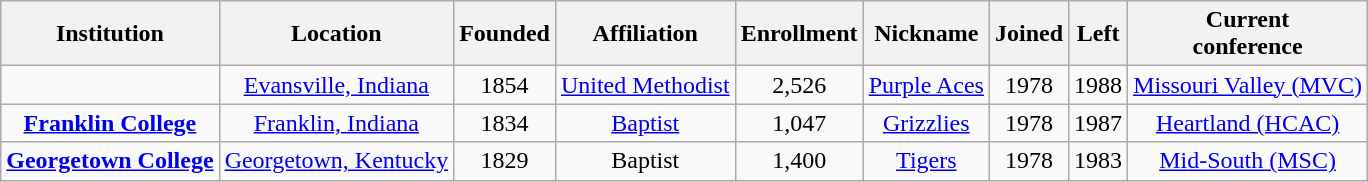<table class="wikitable sortable" style="text-align:center">
<tr>
<th>Institution</th>
<th>Location</th>
<th>Founded</th>
<th>Affiliation</th>
<th>Enrollment</th>
<th>Nickname</th>
<th>Joined</th>
<th>Left</th>
<th>Current<br>conference</th>
</tr>
<tr>
<td></td>
<td><a href='#'>Evansville, Indiana</a></td>
<td>1854</td>
<td><a href='#'>United Methodist</a></td>
<td>2,526</td>
<td><a href='#'>Purple Aces</a></td>
<td>1978</td>
<td>1988</td>
<td><a href='#'>Missouri Valley (MVC)</a></td>
</tr>
<tr>
<td><strong><a href='#'>Franklin College</a></strong></td>
<td><a href='#'>Franklin, Indiana</a></td>
<td>1834</td>
<td><a href='#'>Baptist</a><br></td>
<td>1,047</td>
<td><a href='#'>Grizzlies</a></td>
<td>1978</td>
<td>1987</td>
<td><a href='#'>Heartland (HCAC)</a></td>
</tr>
<tr>
<td><strong><a href='#'>Georgetown College</a></strong></td>
<td><a href='#'>Georgetown, Kentucky</a></td>
<td>1829</td>
<td>Baptist<br></td>
<td>1,400</td>
<td><a href='#'>Tigers</a></td>
<td>1978</td>
<td>1983</td>
<td><a href='#'>Mid-South (MSC)</a></td>
</tr>
</table>
